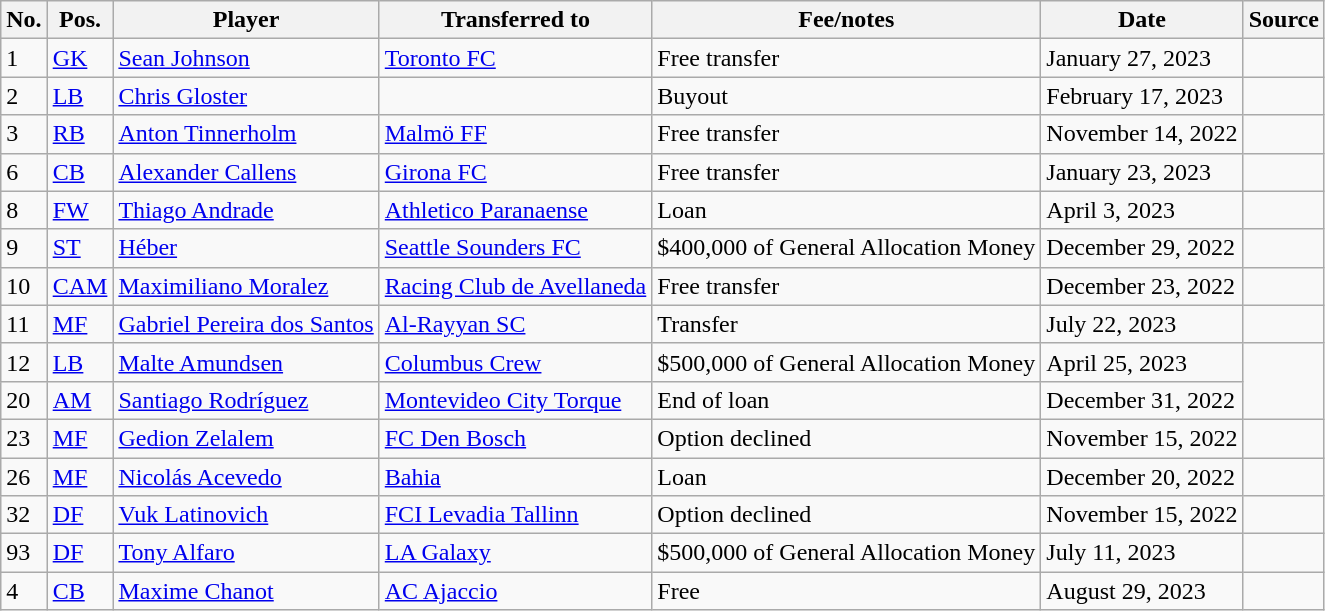<table class="wikitable sortable">
<tr>
<th>No.</th>
<th>Pos.</th>
<th>Player</th>
<th>Transferred to</th>
<th>Fee/notes</th>
<th>Date</th>
<th>Source</th>
</tr>
<tr>
<td>1</td>
<td><a href='#'>GK</a></td>
<td> <a href='#'>Sean Johnson</a></td>
<td> <a href='#'>Toronto FC</a></td>
<td>Free transfer</td>
<td>January 27, 2023</td>
<td></td>
</tr>
<tr>
<td>2</td>
<td><a href='#'>LB</a></td>
<td> <a href='#'>Chris Gloster</a></td>
<td></td>
<td>Buyout</td>
<td>February 17, 2023</td>
<td></td>
</tr>
<tr>
<td>3</td>
<td><a href='#'>RB</a></td>
<td> <a href='#'>Anton Tinnerholm</a></td>
<td> <a href='#'>Malmö FF</a></td>
<td>Free transfer</td>
<td>November 14, 2022</td>
<td></td>
</tr>
<tr>
<td>6</td>
<td><a href='#'>CB</a></td>
<td> <a href='#'>Alexander Callens</a></td>
<td> <a href='#'>Girona FC</a></td>
<td>Free transfer</td>
<td>January 23, 2023</td>
<td></td>
</tr>
<tr>
<td>8</td>
<td><a href='#'>FW</a></td>
<td> <a href='#'>Thiago Andrade</a></td>
<td> <a href='#'>Athletico Paranaense</a></td>
<td>Loan</td>
<td>April 3, 2023</td>
<td></td>
</tr>
<tr>
<td>9</td>
<td><a href='#'>ST</a></td>
<td> <a href='#'>Héber</a></td>
<td> <a href='#'>Seattle Sounders FC</a></td>
<td>$400,000 of General Allocation Money</td>
<td>December 29, 2022</td>
<td></td>
</tr>
<tr>
<td>10</td>
<td><a href='#'>CAM</a></td>
<td> <a href='#'>Maximiliano Moralez</a></td>
<td> <a href='#'>Racing Club de Avellaneda</a></td>
<td>Free transfer</td>
<td>December 23, 2022</td>
<td></td>
</tr>
<tr>
<td>11</td>
<td><a href='#'>MF</a></td>
<td> <a href='#'>Gabriel Pereira dos Santos</a></td>
<td> <a href='#'>Al-Rayyan SC</a></td>
<td>Transfer</td>
<td>July 22, 2023</td>
<td></td>
</tr>
<tr>
<td>12</td>
<td><a href='#'>LB</a></td>
<td> <a href='#'>Malte Amundsen</a></td>
<td> <a href='#'>Columbus Crew</a></td>
<td>$500,000 of General Allocation Money</td>
<td>April 25, 2023</td>
</tr>
<tr>
<td>20</td>
<td><a href='#'>AM</a></td>
<td> <a href='#'>Santiago Rodríguez</a></td>
<td> <a href='#'>Montevideo City Torque</a></td>
<td>End of loan</td>
<td>December 31, 2022</td>
</tr>
<tr>
<td>23</td>
<td><a href='#'>MF</a></td>
<td> <a href='#'>Gedion Zelalem</a></td>
<td> <a href='#'>FC Den Bosch</a></td>
<td>Option declined</td>
<td>November 15, 2022</td>
<td></td>
</tr>
<tr>
<td>26</td>
<td><a href='#'>MF</a></td>
<td> <a href='#'>Nicolás Acevedo</a></td>
<td> <a href='#'>Bahia</a></td>
<td>Loan</td>
<td>December 20, 2022</td>
<td></td>
</tr>
<tr>
<td>32</td>
<td><a href='#'>DF</a></td>
<td> <a href='#'>Vuk Latinovich</a></td>
<td> <a href='#'>FCI Levadia Tallinn</a></td>
<td>Option declined</td>
<td>November 15, 2022</td>
<td></td>
</tr>
<tr>
<td>93</td>
<td><a href='#'>DF</a></td>
<td> <a href='#'>Tony Alfaro</a></td>
<td> <a href='#'>LA Galaxy</a></td>
<td>$500,000 of General Allocation Money</td>
<td>July 11, 2023</td>
<td></td>
</tr>
<tr>
<td>4</td>
<td><a href='#'>CB</a></td>
<td> <a href='#'>Maxime Chanot</a></td>
<td> <a href='#'>AC Ajaccio</a></td>
<td>Free</td>
<td>August 29, 2023</td>
<td></td>
</tr>
</table>
